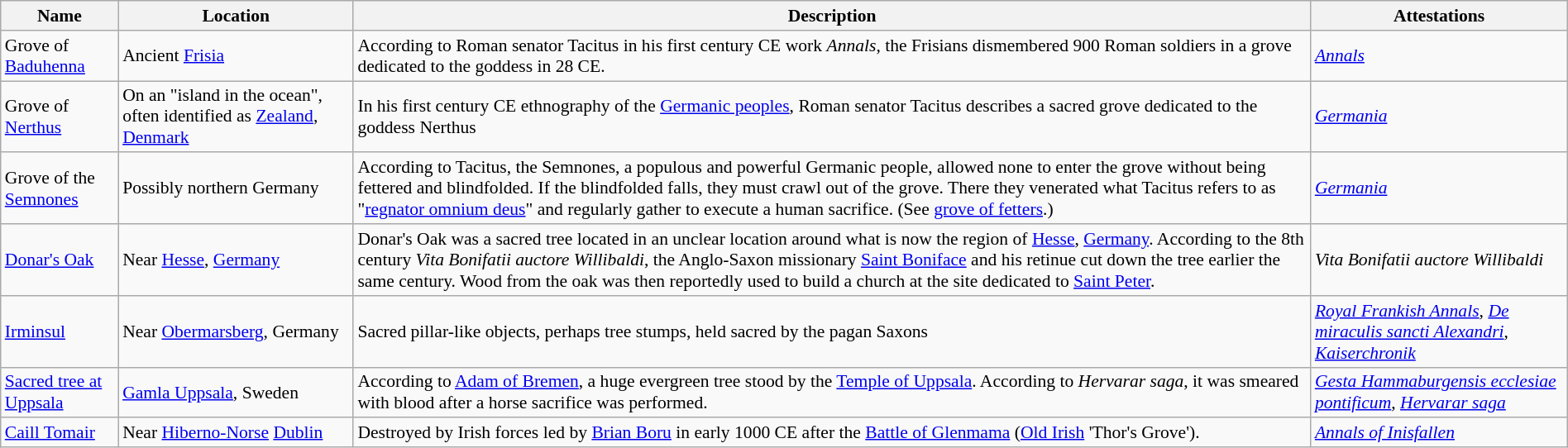<table class="wikitable sortable" style="font-size: 90%; width: 100%">
<tr>
<th>Name</th>
<th>Location</th>
<th>Description</th>
<th>Attestations</th>
</tr>
<tr>
<td>Grove of <a href='#'>Baduhenna</a></td>
<td>Ancient <a href='#'>Frisia</a></td>
<td>According to Roman senator Tacitus in his first century CE work <em>Annals</em>, the Frisians dismembered 900 Roman soldiers in a grove dedicated to the goddess in 28 CE.</td>
<td><em><a href='#'>Annals</a></em></td>
</tr>
<tr>
<td>Grove of <a href='#'>Nerthus</a></td>
<td>On an "island in the ocean", often identified as <a href='#'>Zealand</a>, <a href='#'>Denmark</a></td>
<td>In his first century CE ethnography of the <a href='#'>Germanic peoples</a>, Roman senator Tacitus describes a sacred grove dedicated to the goddess Nerthus</td>
<td><em><a href='#'>Germania</a></em></td>
</tr>
<tr>
<td>Grove of the <a href='#'>Semnones</a></td>
<td>Possibly northern Germany</td>
<td>According to Tacitus, the Semnones, a populous and powerful Germanic people, allowed none to enter the grove without being fettered and blindfolded. If the blindfolded falls, they must crawl out of the grove. There they venerated what Tacitus refers to as "<a href='#'>regnator omnium deus</a>" and regularly gather to execute a human sacrifice. (See <a href='#'>grove of fetters</a>.)</td>
<td><em><a href='#'>Germania</a></em></td>
</tr>
<tr>
<td><a href='#'>Donar's Oak</a></td>
<td>Near <a href='#'>Hesse</a>, <a href='#'>Germany</a></td>
<td>Donar's Oak was a sacred tree located in an unclear location around what is now the region of <a href='#'>Hesse</a>, <a href='#'>Germany</a>. According to the 8th century <em>Vita Bonifatii auctore Willibaldi</em>, the Anglo-Saxon missionary <a href='#'>Saint Boniface</a> and his retinue cut down the tree earlier the same century. Wood from the oak was then reportedly used to build a church at the site dedicated to <a href='#'>Saint Peter</a>.</td>
<td><em>Vita Bonifatii auctore Willibaldi</em></td>
</tr>
<tr>
<td><a href='#'>Irminsul</a></td>
<td>Near <a href='#'>Obermarsberg</a>, Germany</td>
<td>Sacred pillar-like objects, perhaps tree stumps, held sacred by the pagan Saxons</td>
<td><em><a href='#'>Royal Frankish Annals</a></em>, <em><a href='#'>De miraculis sancti Alexandri</a></em>, <em><a href='#'>Kaiserchronik</a></em></td>
</tr>
<tr>
<td><a href='#'>Sacred tree at Uppsala</a></td>
<td><a href='#'>Gamla Uppsala</a>, Sweden</td>
<td>According to <a href='#'>Adam of Bremen</a>, a huge evergreen tree stood by the <a href='#'>Temple of Uppsala</a>. According to <em>Hervarar saga</em>, it was smeared with blood after a horse sacrifice was performed.</td>
<td><em><a href='#'>Gesta Hammaburgensis ecclesiae pontificum</a></em>, <em><a href='#'>Hervarar saga</a></em></td>
</tr>
<tr>
<td><a href='#'>Caill Tomair</a></td>
<td>Near <a href='#'>Hiberno-Norse</a> <a href='#'>Dublin</a></td>
<td>Destroyed by Irish forces led by <a href='#'>Brian Boru</a> in early  1000 CE after the <a href='#'>Battle of Glenmama</a> (<a href='#'>Old Irish</a> 'Thor's Grove').</td>
<td><em><a href='#'>Annals of Inisfallen</a></em></td>
</tr>
</table>
